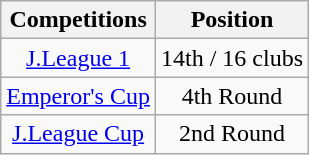<table class="wikitable" style="text-align:center;">
<tr>
<th>Competitions</th>
<th>Position</th>
</tr>
<tr>
<td><a href='#'>J.League 1</a></td>
<td>14th / 16 clubs</td>
</tr>
<tr>
<td><a href='#'>Emperor's Cup</a></td>
<td>4th Round</td>
</tr>
<tr>
<td><a href='#'>J.League Cup</a></td>
<td>2nd Round</td>
</tr>
</table>
